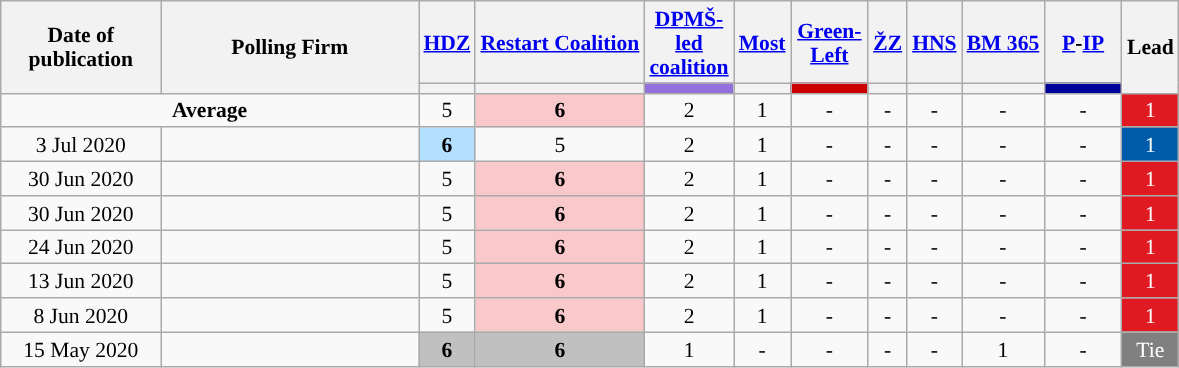<table class="wikitable sortable" style="text-align:center; font-size:90%; line-height:16px;">
<tr style="height:42px;">
<th style="width:100px;" rowspan="2">Date of publication</th>
<th style="width:165px;" rowspan="2">Polling Firm</th>
<th class="unsortable"><a href='#'>HDZ</a></th>
<th class="unsortable"><a href='#'>Restart Coalition</a></th>
<th class="unsortable"><a href='#'>DPMŠ-led coalition</a></th>
<th class="unsortable"><a href='#'>Most</a></th>
<th class="unsortable"><a href='#'>Green-Left</a></th>
<th class="unsortable"><a href='#'>ŽZ</a></th>
<th class="unsortable"><a href='#'>HNS</a></th>
<th class="unsortable"><a href='#'>BM 365</a></th>
<th class="unsortable"><a href='#'>P</a>-<a href='#'>IP</a></th>
<th class="unsortable" style="width:20px;" rowspan="2">Lead</th>
</tr>
<tr>
<th class="unsortable" style="color:inherit;background:"></th>
<th class="unsortable" style="color:inherit;background:"></th>
<th class="unsortable" style="color:inherit;background:#9370db; width:45px;"></th>
<th class="unsortable" style="color:inherit;background:"></th>
<th class="unsortable" style="background:#cc0000" width="45px"></th>
<th class="unsortable" style="color:inherit;background:"></th>
<th class="unsortable" style="color:inherit;background:"></th>
<th class="unsortable" style="color:inherit;background:"></th>
<th class="unsortable" style="color:inherit;background:#00009a; width:45px;"></th>
</tr>
<tr>
<td colspan="2"><strong>Average</strong></td>
<td>5</td>
<td style="background:#F9C8CA"><strong>6</strong></td>
<td>2</td>
<td>1</td>
<td>-</td>
<td>-</td>
<td>-</td>
<td>-</td>
<td>-</td>
<td style="background:#DF1A22; color:white;">1</td>
</tr>
<tr>
<td>3 Jul 2020</td>
<td></td>
<td style="background:#B3E0FF"><strong>6</strong></td>
<td>5</td>
<td>2</td>
<td>1</td>
<td>-</td>
<td>-</td>
<td>-</td>
<td>-</td>
<td>-</td>
<td style="background:#005BAA; color:white;">1</td>
</tr>
<tr>
<td>30 Jun 2020</td>
<td></td>
<td>5</td>
<td style="background:#F9C8CA"><strong>6</strong></td>
<td>2</td>
<td>1</td>
<td>-</td>
<td>-</td>
<td>-</td>
<td>-</td>
<td>-</td>
<td style="background:#DF1A22; color:white;">1</td>
</tr>
<tr>
<td>30 Jun 2020</td>
<td></td>
<td>5</td>
<td style="background:#F9C8CA"><strong>6</strong></td>
<td>2</td>
<td>1</td>
<td>-</td>
<td>-</td>
<td>-</td>
<td>-</td>
<td>-</td>
<td style="background:#DF1A22; color:white;">1</td>
</tr>
<tr>
<td>24 Jun 2020</td>
<td></td>
<td>5</td>
<td style="background:#F9C8CA"><strong>6</strong></td>
<td>2</td>
<td>1</td>
<td>-</td>
<td>-</td>
<td>-</td>
<td>-</td>
<td>-</td>
<td style="background:#DF1A22; color:white;">1</td>
</tr>
<tr>
<td>13 Jun 2020</td>
<td></td>
<td>5</td>
<td style="background:#F9C8CA"><strong>6</strong></td>
<td>2</td>
<td>1</td>
<td>-</td>
<td>-</td>
<td>-</td>
<td>-</td>
<td>-</td>
<td style="background:#DF1A22; color:white;">1</td>
</tr>
<tr>
<td>8 Jun 2020</td>
<td></td>
<td>5</td>
<td style="background:#F9C8CA"><strong>6</strong></td>
<td>2</td>
<td>1</td>
<td>-</td>
<td>-</td>
<td>-</td>
<td>-</td>
<td>-</td>
<td style="background:#DF1A22; color:white;">1</td>
</tr>
<tr>
<td>15 May 2020</td>
<td></td>
<td style="background:#C0C0C0"><strong>6</strong></td>
<td style="background:#C0C0C0"><strong>6</strong></td>
<td>1</td>
<td>-</td>
<td>-</td>
<td>-</td>
<td>-</td>
<td>1</td>
<td>-</td>
<td style="background:#808080; color:white;">Tie</td>
</tr>
</table>
